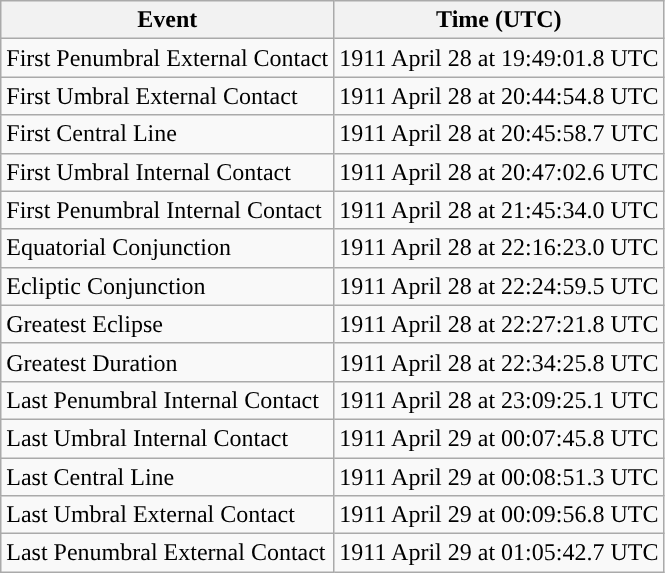<table class="wikitable">
<tr>
<th>Event</th>
<th>Time (UTC)</th>
</tr>
<tr>
<td>First Penumbral External Contact</td>
<td>1911 April 28 at 19:49:01.8 UTC</td>
</tr>
<tr>
<td>First Umbral External Contact</td>
<td>1911 April 28 at 20:44:54.8 UTC</td>
</tr>
<tr>
<td>First Central Line</td>
<td>1911 April 28 at 20:45:58.7 UTC</td>
</tr>
<tr>
<td>First Umbral Internal Contact</td>
<td>1911 April 28 at 20:47:02.6 UTC</td>
</tr>
<tr>
<td>First Penumbral Internal Contact</td>
<td>1911 April 28 at 21:45:34.0 UTC</td>
</tr>
<tr>
<td>Equatorial Conjunction</td>
<td>1911 April 28 at 22:16:23.0 UTC</td>
</tr>
<tr>
<td>Ecliptic Conjunction</td>
<td>1911 April 28 at 22:24:59.5 UTC</td>
</tr>
<tr>
<td>Greatest Eclipse</td>
<td>1911 April 28 at 22:27:21.8 UTC</td>
</tr>
<tr>
<td>Greatest Duration</td>
<td>1911 April 28 at 22:34:25.8 UTC</td>
</tr>
<tr>
<td>Last Penumbral Internal Contact</td>
<td>1911 April 28 at 23:09:25.1 UTC</td>
</tr>
<tr>
<td>Last Umbral Internal Contact</td>
<td>1911 April 29 at 00:07:45.8 UTC</td>
</tr>
<tr>
<td>Last Central Line</td>
<td>1911 April 29 at 00:08:51.3 UTC</td>
</tr>
<tr>
<td>Last Umbral External Contact</td>
<td>1911 April 29 at 00:09:56.8 UTC</td>
</tr>
<tr>
<td>Last Penumbral External Contact</td>
<td>1911 April 29 at 01:05:42.7 UTC</td>
</tr>
</table>
